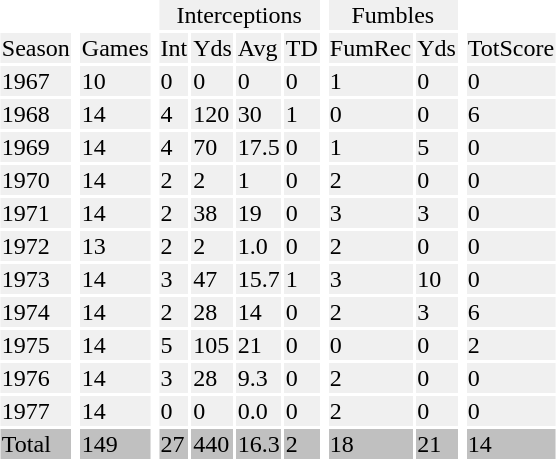<table style="margin:0 auto;" class="toccolours">
<tr>
<td colspan=4 align=left></td>
<td colspan=4 bgcolor=#F0F0F0 align=center>Interceptions</td>
<td colspan=1 align=left></td>
<td colspan=2 bgcolor=#F0F0F0 align=center>Fumbles</td>
<td colspan=2 align=left></td>
</tr>
<tr>
<td colspan=1 bgcolor=#F0F0F0 align=left>Season</td>
<td colspan=1 align=left></td>
<td colspan=1 bgcolor=#F0F0F0 align=left>Games</td>
<td colspan=1 align=left></td>
<td colspan=1 bgcolor=#F0F0F0 align=left>Int</td>
<td colspan=1 bgcolor=#F0F0F0 align=left>Yds</td>
<td colspan=1 bgcolor=#F0F0F0 align=left>Avg</td>
<td colspan=1 bgcolor=#F0F0F0 align=left>TD</td>
<td colspan=1 align=left></td>
<td colspan=1 bgcolor=#F0F0F0 align=left>FumRec</td>
<td colspan=1 bgcolor=#F0F0F0 align=left>Yds</td>
<td colspan=1 align=left></td>
<td colspan=1 bgcolor=#F0F0F0 align=left>TotScore</td>
</tr>
<tr>
<td colspan=1 bgcolor=#F0F0F0 align=left>1967</td>
<td colspan=1 align=left></td>
<td colspan=1 bgcolor=#F0F0F0 align=left>10</td>
<td colspan=1 align=left></td>
<td colspan=1 bgcolor=#F0F0F0 align=left>0</td>
<td colspan=1 bgcolor=#F0F0F0 align=left>0</td>
<td colspan=1 bgcolor=#F0F0F0 align=left>0</td>
<td colspan=1 bgcolor=#F0F0F0 align=left>0</td>
<td colspan=1 align=left></td>
<td colspan=1 bgcolor=#F0F0F0 align=left>1</td>
<td colspan=1 bgcolor=#F0F0F0 align=left>0</td>
<td colspan=1 align=left></td>
<td colspan=1 bgcolor=#F0F0F0 align=left>0</td>
</tr>
<tr>
<td colspan=1 bgcolor=#F0F0F0 align=left>1968</td>
<td colspan=1 align=left></td>
<td colspan=1 bgcolor=#F0F0F0 align=left>14</td>
<td colspan=1 align=left></td>
<td colspan=1 bgcolor=#F0F0F0 align=left>4</td>
<td colspan=1 bgcolor=#F0F0F0 align=left>120</td>
<td colspan=1 bgcolor=#F0F0F0 align=left>30</td>
<td colspan=1 bgcolor=#F0F0F0 align=left>1</td>
<td colspan=1 align=left></td>
<td colspan=1 bgcolor=#F0F0F0 align=left>0</td>
<td colspan=1 bgcolor=#F0F0F0 align=left>0</td>
<td colspan=1 align=left></td>
<td colspan=1 bgcolor=#F0F0F0 align=left>6</td>
</tr>
<tr>
<td colspan=1 bgcolor=#F0F0F0 align=left>1969</td>
<td colspan=1 align=left></td>
<td colspan=1 bgcolor=#F0F0F0 align=left>14</td>
<td colspan=1 align=left></td>
<td colspan=1 bgcolor=#F0F0F0 align=left>4</td>
<td colspan=1 bgcolor=#F0F0F0 align=left>70</td>
<td colspan=1 bgcolor=#F0F0F0 align=left>17.5</td>
<td colspan=1 bgcolor=#F0F0F0 align=left>0</td>
<td colspan=1 align=left></td>
<td colspan=1 bgcolor=#F0F0F0 align=left>1</td>
<td colspan=1 bgcolor=#F0F0F0 align=left>5</td>
<td colspan=1 align=left></td>
<td colspan=1 bgcolor=#F0F0F0 align=left>0</td>
</tr>
<tr>
<td colspan=1 bgcolor=#F0F0F0 align=left>1970</td>
<td colspan=1 align=left></td>
<td colspan=1 bgcolor=#F0F0F0 align=left>14</td>
<td colspan=1 align=left></td>
<td colspan=1 bgcolor=#F0F0F0 align=left>2</td>
<td colspan=1 bgcolor=#F0F0F0 align=left>2</td>
<td colspan=1 bgcolor=#F0F0F0 align=left>1</td>
<td colspan=1 bgcolor=#F0F0F0 align=left>0</td>
<td colspan=1 align=left></td>
<td colspan=1 bgcolor=#F0F0F0 align=left>2</td>
<td colspan=1 bgcolor=#F0F0F0 align=left>0</td>
<td colspan=1 align=left></td>
<td colspan=1 bgcolor=#F0F0F0 align=left>0</td>
</tr>
<tr>
<td colspan=1 bgcolor=#F0F0F0 align=left>1971</td>
<td colspan=1 align=left></td>
<td colspan=1 bgcolor=#F0F0F0 align=left>14</td>
<td colspan=1 align=left></td>
<td colspan=1 bgcolor=#F0F0F0 align=left>2</td>
<td colspan=1 bgcolor=#F0F0F0 align=left>38</td>
<td colspan=1 bgcolor=#F0F0F0 align=left>19</td>
<td colspan=1 bgcolor=#F0F0F0 align=left>0</td>
<td colspan=1 align=left></td>
<td colspan=1 bgcolor=#F0F0F0 align=left>3</td>
<td colspan=1 bgcolor=#F0F0F0 align=left>3</td>
<td colspan=1 align=left></td>
<td colspan=1 bgcolor=#F0F0F0 align=left>0</td>
</tr>
<tr>
<td colspan=1 bgcolor=#F0F0F0 align=left>1972</td>
<td colspan=1 align=left></td>
<td colspan=1 bgcolor=#F0F0F0 align=left>13</td>
<td colspan=1 align=left></td>
<td colspan=1 bgcolor=#F0F0F0 align=left>2</td>
<td colspan=1 bgcolor=#F0F0F0 align=left>2</td>
<td colspan=1 bgcolor=#F0F0F0 align=left>1.0</td>
<td colspan=1 bgcolor=#F0F0F0 align=left>0</td>
<td colspan=1 align=left></td>
<td colspan=1 bgcolor=#F0F0F0 align=left>2</td>
<td colspan=1 bgcolor=#F0F0F0 align=left>0</td>
<td colspan=1 align=left></td>
<td colspan=1 bgcolor=#F0F0F0 align=left>0</td>
</tr>
<tr>
<td colspan=1 bgcolor=#F0F0F0 align=left>1973</td>
<td colspan=1 align=left></td>
<td colspan=1 bgcolor=#F0F0F0 align=left>14</td>
<td colspan=1 align=left></td>
<td colspan=1 bgcolor=#F0F0F0 align=left>3</td>
<td colspan=1 bgcolor=#F0F0F0 align=left>47</td>
<td colspan=1 bgcolor=#F0F0F0 align=left>15.7</td>
<td colspan=1 bgcolor=#F0F0F0 align=left>1</td>
<td colspan=1 align=left></td>
<td colspan=1 bgcolor=#F0F0F0 align=left>3</td>
<td colspan=1 bgcolor=#F0F0F0 align=left>10</td>
<td colspan=1 align=left></td>
<td colspan=1 bgcolor=#F0F0F0 align=left>0</td>
</tr>
<tr>
<td colspan=1 bgcolor=#F0F0F0 align=left>1974</td>
<td colspan=1 align=left></td>
<td colspan=1 bgcolor=#F0F0F0 align=left>14</td>
<td colspan=1 align=left></td>
<td colspan=1 bgcolor=#F0F0F0 align=left>2</td>
<td colspan=1 bgcolor=#F0F0F0 align=left>28</td>
<td colspan=1 bgcolor=#F0F0F0 align=left>14</td>
<td colspan=1 bgcolor=#F0F0F0 align=left>0</td>
<td colspan=1 align=left></td>
<td colspan=1 bgcolor=#F0F0F0 align=left>2</td>
<td colspan=1 bgcolor=#F0F0F0 align=left>3</td>
<td colspan=1 align=left></td>
<td colspan=1 bgcolor=#F0F0F0 align=left>6</td>
</tr>
<tr>
<td colspan=1 bgcolor=#F0F0F0 align=left>1975</td>
<td colspan=1 align=left></td>
<td colspan=1 bgcolor=#F0F0F0 align=left>14</td>
<td colspan=1 align=left></td>
<td colspan=1 bgcolor=#F0F0F0 align=left>5</td>
<td colspan=1 bgcolor=#F0F0F0 align=left>105</td>
<td colspan=1 bgcolor=#F0F0F0 align=left>21</td>
<td colspan=1 bgcolor=#F0F0F0 align=left>0</td>
<td colspan=1 align=left></td>
<td colspan=1 bgcolor=#F0F0F0 align=left>0</td>
<td colspan=1 bgcolor=#F0F0F0 align=left>0</td>
<td colspan=1 align=left></td>
<td colspan=1 bgcolor=#F0F0F0 align=left>2</td>
</tr>
<tr>
<td colspan=1 bgcolor=#F0F0F0 align=left>1976</td>
<td colspan=1 align=left></td>
<td colspan=1 bgcolor=#F0F0F0 align=left>14</td>
<td colspan=1 align=left></td>
<td colspan=1 bgcolor=#F0F0F0 align=left>3</td>
<td colspan=1 bgcolor=#F0F0F0 align=left>28</td>
<td colspan=1 bgcolor=#F0F0F0 align=left>9.3</td>
<td colspan=1 bgcolor=#F0F0F0 align=left>0</td>
<td colspan=1 align=left></td>
<td colspan=1 bgcolor=#F0F0F0 align=left>2</td>
<td colspan=1 bgcolor=#F0F0F0 align=left>0</td>
<td colspan=1 align=left></td>
<td colspan=1 bgcolor=#F0F0F0 align=left>0</td>
</tr>
<tr>
<td colspan=1 bgcolor=#F0F0F0 align=left>1977</td>
<td colspan=1 align=left></td>
<td colspan=1 bgcolor=#F0F0F0 align=left>14</td>
<td colspan=1 align=left></td>
<td colspan=1 bgcolor=#F0F0F0 align=left>0</td>
<td colspan=1 bgcolor=#F0F0F0 align=left>0</td>
<td colspan=1 bgcolor=#F0F0F0 align=left>0.0</td>
<td colspan=1 bgcolor=#F0F0F0 align=left>0</td>
<td colspan=1 align=left></td>
<td colspan=1 bgcolor=#F0F0F0 align=left>2</td>
<td colspan=1 bgcolor=#F0F0F0 align=left>0</td>
<td colspan=1 align=left></td>
<td colspan=1 bgcolor=#F0F0F0 align=left>0</td>
</tr>
<tr>
<td colspan=1 bgcolor=#C0C0C0 align=left>Total</td>
<td colspan=1 align=left></td>
<td colspan=1 bgcolor=#C0C0C0 align=left>149</td>
<td colspan=1 align=left></td>
<td colspan=1 bgcolor=#C0C0C0 align=left>27</td>
<td colspan=1 bgcolor=#C0C0C0 align=left>440</td>
<td colspan=1 bgcolor=#C0C0C0 align=left>16.3</td>
<td colspan=1 bgcolor=#C0C0C0 align=left>2</td>
<td colspan=1 align=left></td>
<td colspan=1 bgcolor=#C0C0C0 align=left>18</td>
<td colspan=1 bgcolor=#C0C0C0 align=left>21</td>
<td colspan=1 align=left></td>
<td colspan=1 bgcolor=#C0C0C0 align=left>14</td>
</tr>
</table>
